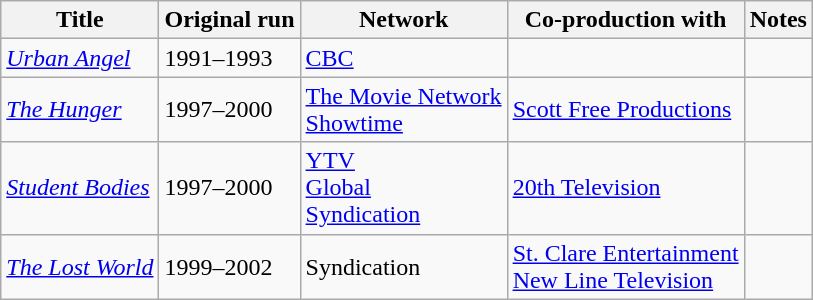<table class="wikitable sortable">
<tr>
<th>Title</th>
<th>Original run</th>
<th>Network</th>
<th>Co-production with</th>
<th>Notes</th>
</tr>
<tr>
<td><em><a href='#'>Urban Angel</a></em></td>
<td>1991–1993</td>
<td><a href='#'>CBC</a></td>
<td></td>
<td></td>
</tr>
<tr>
<td><em><a href='#'>The Hunger</a></em></td>
<td>1997–2000</td>
<td><a href='#'>The Movie Network</a><br><a href='#'>Showtime</a></td>
<td><a href='#'>Scott Free Productions</a></td>
<td></td>
</tr>
<tr>
<td><em><a href='#'>Student Bodies</a></em></td>
<td>1997–2000</td>
<td><a href='#'>YTV</a><br><a href='#'>Global</a><br><a href='#'>Syndication</a></td>
<td><a href='#'>20th Television</a></td>
<td></td>
</tr>
<tr>
<td><em><a href='#'>The Lost World</a></em></td>
<td>1999–2002</td>
<td>Syndication</td>
<td><a href='#'>St. Clare Entertainment</a><br><a href='#'>New Line Television</a></td>
<td></td>
</tr>
</table>
